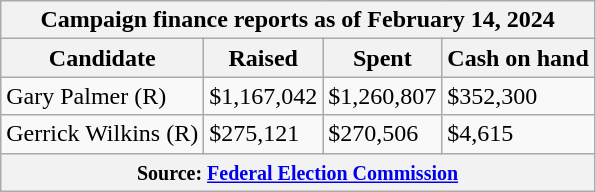<table class="wikitable sortable">
<tr>
<th colspan=4>Campaign finance reports as of February 14, 2024</th>
</tr>
<tr style="text-align:center;">
<th>Candidate</th>
<th>Raised</th>
<th>Spent</th>
<th>Cash on hand</th>
</tr>
<tr>
<td>Gary Palmer (R)</td>
<td>$1,167,042</td>
<td>$1,260,807</td>
<td>$352,300</td>
</tr>
<tr>
<td>Gerrick Wilkins (R)</td>
<td>$275,121</td>
<td>$270,506</td>
<td>$4,615</td>
</tr>
<tr>
<th colspan="4"><small>Source: <a href='#'>Federal Election Commission</a></small></th>
</tr>
</table>
